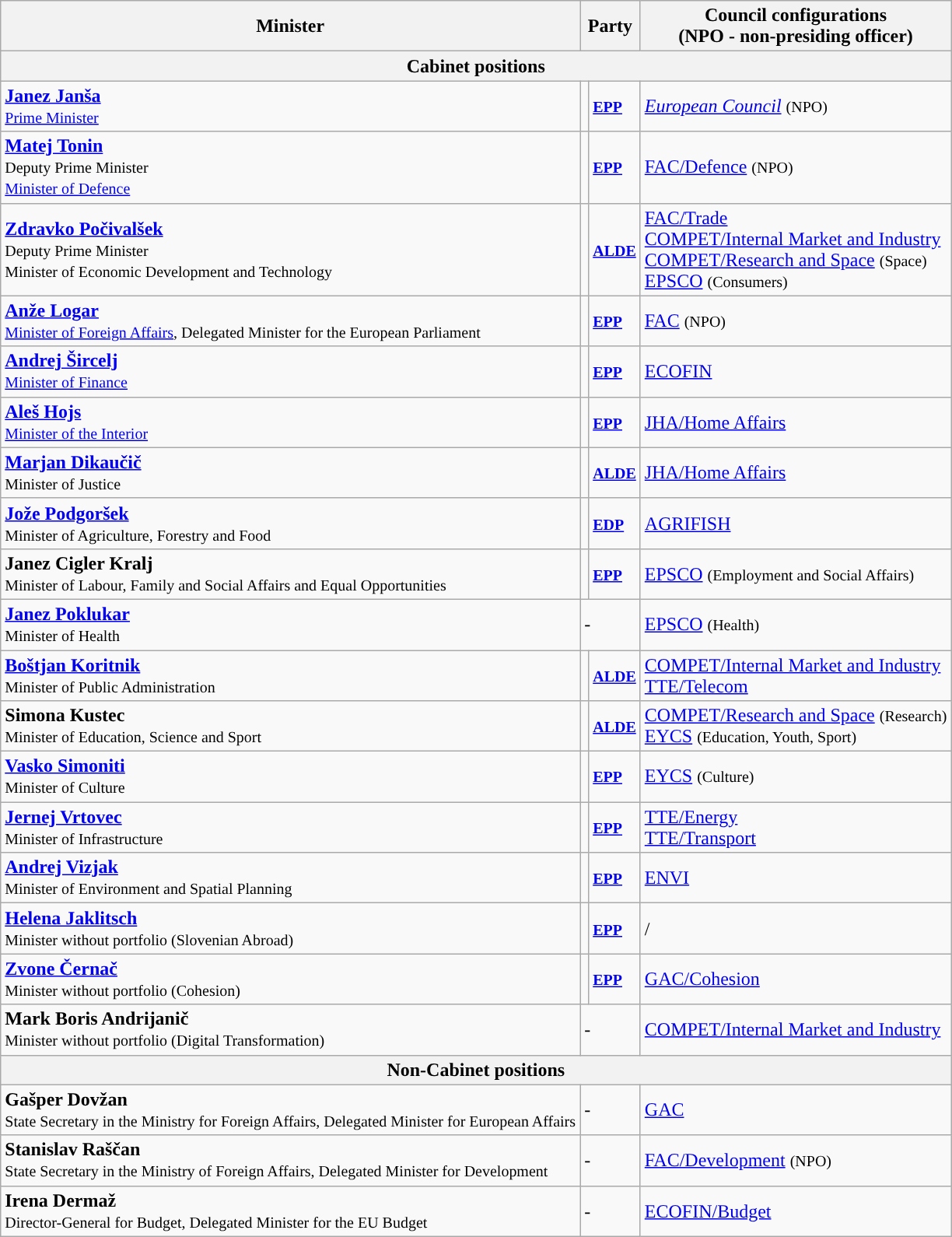<table class="wikitable">
<tr>
<th>Minister</th>
<th colspan="2">Party</th>
<th>Council configurations<br>(NPO - non-presiding officer)</th>
</tr>
<tr>
<th colspan="4">Cabinet positions</th>
</tr>
<tr>
<td><strong><a href='#'>Janez Janša</a></strong><br><a href='#'><small>Prime Minister</small></a></td>
<td style="background-color:"></td>
<td><strong><small><a href='#'>EPP</a></small></strong></td>
<td><em><a href='#'>European Council</a></em> <small>(NPO)</small></td>
</tr>
<tr>
<td><strong><a href='#'>Matej Tonin</a></strong><br><small>Deputy Prime Minister</small><br><a href='#'><small>Minister of Defence</small></a></td>
<td style="background-color:"></td>
<td><strong><small><a href='#'>EPP</a></small></strong></td>
<td><a href='#'>FAC/Defence</a> <small>(NPO)</small></td>
</tr>
<tr>
<td><strong><a href='#'>Zdravko Počivalšek</a></strong><br><small>Deputy Prime Minister</small><br><small>Minister of Economic Development and Technology</small></td>
<td style="background-color:"></td>
<td><strong><small><a href='#'>ALDE</a></small></strong></td>
<td><a href='#'>FAC/Trade</a><br><a href='#'>COMPET/Internal Market and Industry</a><br><a href='#'>COMPET/Research and Space</a> <small>(Space)</small><br><a href='#'>EPSCO</a> <small>(Consumers)</small></td>
</tr>
<tr>
<td><strong><a href='#'>Anže Logar</a></strong><br><small><a href='#'>Minister of Foreign Affairs</a>, Delegated Minister for the European Parliament</small></td>
<td style="background-color:"></td>
<td><strong><small><a href='#'>EPP</a></small></strong></td>
<td><a href='#'>FAC</a> <small>(NPO)</small></td>
</tr>
<tr>
<td><strong><a href='#'>Andrej Šircelj</a></strong><br><small><a href='#'>Minister of Finance</a></small></td>
<td style="background-color:"></td>
<td><strong><small><a href='#'>EPP</a></small></strong></td>
<td><a href='#'>ECOFIN</a></td>
</tr>
<tr>
<td><strong><a href='#'>Aleš Hojs</a></strong><br><a href='#'><small>Minister of the Interior</small></a></td>
<td style="background-color:"></td>
<td><strong><small><a href='#'>EPP</a></small></strong></td>
<td><a href='#'>JHA/Home Affairs</a></td>
</tr>
<tr>
<td><strong><a href='#'>Marjan Dikaučič</a></strong><br><small>Minister of Justice</small></td>
<td style="background-color:"></td>
<td><strong><small><a href='#'>ALDE</a></small></strong></td>
<td><a href='#'>JHA/Home Affairs</a></td>
</tr>
<tr>
<td><strong><a href='#'>Jože Podgoršek</a></strong><br><small>Minister of Agriculture, Forestry and Food</small></td>
<td style="background-color:"></td>
<td><small><strong><a href='#'>EDP</a></strong></small></td>
<td><a href='#'>AGRIFISH</a></td>
</tr>
<tr>
<td><strong>Janez Cigler Kralj</strong><br><small>Minister of Labour, Family and Social Affairs and Equal Opportunities</small></td>
<td style="background-color:"></td>
<td><strong><small><a href='#'>EPP</a></small></strong></td>
<td><a href='#'>EPSCO</a> <small>(Employment and Social Affairs)</small></td>
</tr>
<tr>
<td><strong><a href='#'>Janez Poklukar</a></strong><br><small>Minister of Health</small></td>
<td colspan="2">-</td>
<td><a href='#'>EPSCO</a> <small>(Health)</small></td>
</tr>
<tr>
<td><strong><a href='#'>Boštjan Koritnik</a></strong><br><small>Minister of Public Administration</small></td>
<td style="background-color:"></td>
<td><strong><small><a href='#'>ALDE</a></small></strong></td>
<td><a href='#'>COMPET/Internal Market and Industry</a><br><a href='#'>TTE/Telecom</a></td>
</tr>
<tr>
<td><strong>Simona Kustec</strong><br><small>Minister of Education, Science and Sport</small></td>
<td style="background-color:"></td>
<td><strong><small><a href='#'>ALDE</a></small></strong></td>
<td><a href='#'>COMPET/Research and Space</a> <small>(Research)</small><br><a href='#'>EYCS</a> <small>(Education, Youth, Sport)</small></td>
</tr>
<tr>
<td><strong><a href='#'>Vasko Simoniti</a></strong><br><small>Minister of Culture</small></td>
<td style="background-color:"></td>
<td><strong><small><a href='#'>EPP</a></small></strong></td>
<td><a href='#'>EYCS</a> <small>(Culture)</small></td>
</tr>
<tr>
<td><strong><a href='#'>Jernej Vrtovec</a></strong><br><small>Minister of Infrastructure</small></td>
<td style="background-color:"></td>
<td><strong><small><a href='#'>EPP</a></small></strong></td>
<td><a href='#'>TTE/Energy</a><br><a href='#'>TTE/Transport</a></td>
</tr>
<tr>
<td><strong><a href='#'>Andrej Vizjak</a></strong><br><small>Minister of Environment and Spatial Planning</small></td>
<td style="background-color:"></td>
<td><strong><small><a href='#'>EPP</a></small></strong></td>
<td><a href='#'>ENVI</a></td>
</tr>
<tr>
<td><strong><a href='#'>Helena Jaklitsch</a></strong><br><small>Minister without portfolio (Slovenian Abroad)</small></td>
<td style="background-color:"></td>
<td><strong><small><a href='#'>EPP</a></small></strong></td>
<td>/</td>
</tr>
<tr>
<td><strong><a href='#'>Zvone Černač</a></strong><br><small>Minister without portfolio (Cohesion)</small></td>
<td style="background-color:"></td>
<td><strong><small><a href='#'>EPP</a></small></strong></td>
<td><a href='#'>GAC/Cohesion</a></td>
</tr>
<tr>
<td><strong>Mark Boris Andrijanič</strong><br><small>Minister without portfolio (Digital Transformation)</small></td>
<td colspan="2">-</td>
<td><a href='#'>COMPET/Internal Market and Industry</a></td>
</tr>
<tr>
<th colspan="4">Non-Cabinet positions</th>
</tr>
<tr>
<td><strong>Gašper Dovžan</strong><br><small>State Secretary in the Ministry for Foreign Affairs, Delegated Minister for European Affairs</small></td>
<td colspan="2">-</td>
<td><a href='#'>GAC</a></td>
</tr>
<tr>
<td><strong>Stanislav Raščan</strong><br><small>State Secretary in the Ministry of Foreign Affairs, Delegated Minister for Development</small></td>
<td colspan="2">-</td>
<td><a href='#'>FAC/Development</a> <small>(NPO)</small></td>
</tr>
<tr>
<td><strong>Irena Dermaž</strong><br><small>Director-General for Budget, Delegated Minister for the EU Budget</small></td>
<td colspan="2">-</td>
<td><a href='#'>ECOFIN/Budget</a></td>
</tr>
</table>
